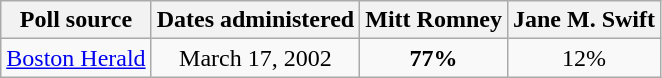<table class="wikitable" style="text-align:center">
<tr valign=bottom>
<th>Poll source</th>
<th>Dates administered</th>
<th>Mitt Romney</th>
<th>Jane M. Swift</th>
</tr>
<tr>
<td><a href='#'>Boston Herald</a></td>
<td>March 17, 2002</td>
<td><strong>77%</strong></td>
<td>12%</td>
</tr>
</table>
